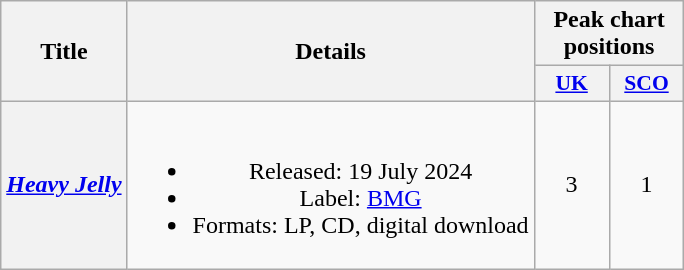<table class="wikitable plainrowheaders" style="text-align:center;">
<tr>
<th scope="col" rowspan="2">Title</th>
<th scope="col" rowspan="2">Details</th>
<th scope="col" colspan="2">Peak chart positions</th>
</tr>
<tr>
<th scope="col" style="width:3em;font-size:90%;"><a href='#'>UK</a><br></th>
<th scope="col" style="width:3em;font-size:90%;"><a href='#'>SCO</a><br></th>
</tr>
<tr>
<th scope="row"><em><a href='#'>Heavy Jelly</a></em></th>
<td><br><ul><li>Released: 19 July 2024</li><li>Label: <a href='#'>BMG</a></li><li>Formats: LP, CD, digital download</li></ul></td>
<td>3</td>
<td>1</td>
</tr>
</table>
